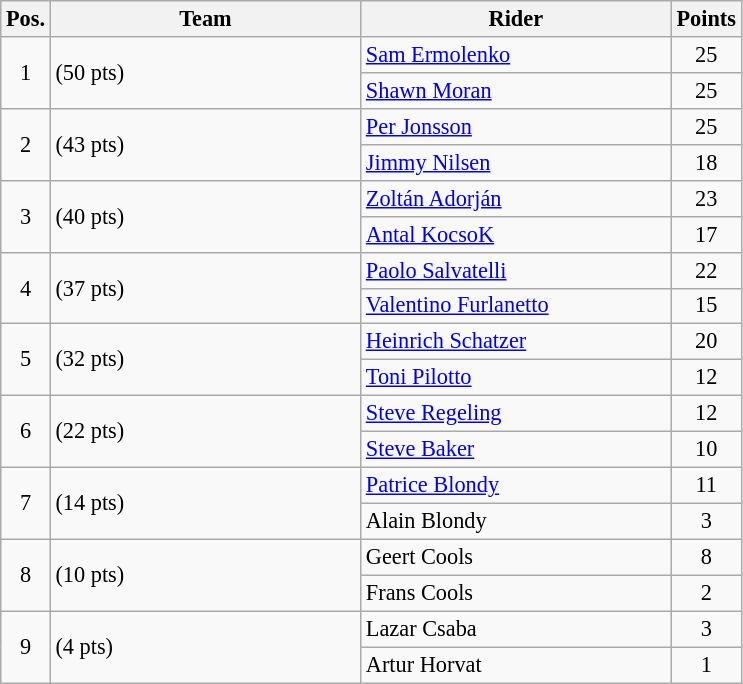<table class=wikitable style="font-size:93%;">
<tr>
<th width=25px>Pos.</th>
<th width=200px>Team</th>
<th width=200px>Rider</th>
<th width=40px>Points</th>
</tr>
<tr align=center>
<td rowspan=2>1</td>
<td rowspan=2 align=left> (50 pts)</td>
<td align=left><a href='#'>Sam Ermolenko</a></td>
<td>25</td>
</tr>
<tr align=center>
<td align=left><a href='#'>Shawn Moran</a></td>
<td>25</td>
</tr>
<tr align=center>
<td rowspan=2>2</td>
<td rowspan=2 align=left> (43 pts)</td>
<td align=left><a href='#'>Per Jonsson</a></td>
<td>25</td>
</tr>
<tr align=center>
<td align=left><a href='#'>Jimmy Nilsen</a></td>
<td>18</td>
</tr>
<tr align=center>
<td rowspan=2>3</td>
<td rowspan=2 align=left> (40 pts)</td>
<td align=left><a href='#'>Zoltán Adorján</a></td>
<td>23</td>
</tr>
<tr align=center>
<td align=left><a href='#'>Antal KocsoK</a></td>
<td>17</td>
</tr>
<tr align=center>
<td rowspan=2>4</td>
<td rowspan=2 align=left> (37 pts)</td>
<td align=left><a href='#'>Paolo Salvatelli</a></td>
<td>22</td>
</tr>
<tr align=center>
<td align=left><a href='#'>Valentino Furlanetto</a></td>
<td>15</td>
</tr>
<tr align=center>
<td rowspan=2>5</td>
<td rowspan=2 align=left> (32 pts)</td>
<td align=left><a href='#'>Heinrich Schatzer</a></td>
<td>20</td>
</tr>
<tr align=center>
<td align=left><a href='#'>Toni Pilotto</a></td>
<td>12</td>
</tr>
<tr align=center>
<td rowspan=2>6</td>
<td rowspan=2 align=left> (22 pts)</td>
<td align=left><a href='#'>Steve Regeling</a></td>
<td>12</td>
</tr>
<tr align=center>
<td align=left><a href='#'>Steve Baker</a></td>
<td>10</td>
</tr>
<tr align=center>
<td rowspan=2>7</td>
<td rowspan=2 align=left> (14 pts)</td>
<td align=left><a href='#'>Patrice Blondy </a></td>
<td>11</td>
</tr>
<tr align=center>
<td align=left>Alain Blondy</td>
<td>3</td>
</tr>
<tr align=center>
<td rowspan=2>8</td>
<td rowspan=2 align=left> (10 pts)</td>
<td align=left>Geert Cools</td>
<td>8</td>
</tr>
<tr align=center>
<td align=left>Frans Cools</td>
<td>2</td>
</tr>
<tr align=center>
<td rowspan=2>9</td>
<td rowspan=2 align=left> (4 pts)</td>
<td align=left>Lazar Csaba</td>
<td>3</td>
</tr>
<tr align=center>
<td align=left>Artur Horvat</td>
<td>1</td>
</tr>
</table>
